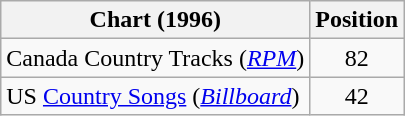<table class="wikitable sortable">
<tr>
<th scope="col">Chart (1996)</th>
<th scope="col">Position</th>
</tr>
<tr>
<td>Canada Country Tracks (<em><a href='#'>RPM</a></em>)</td>
<td align="center">82</td>
</tr>
<tr>
<td>US <a href='#'>Country Songs</a> (<em><a href='#'>Billboard</a></em>)</td>
<td align="center">42</td>
</tr>
</table>
